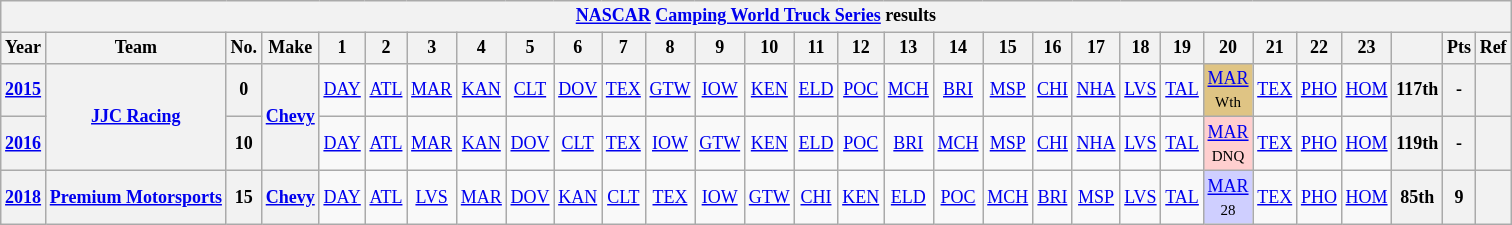<table class="wikitable" style="text-align:center; font-size:75%">
<tr>
<th colspan=45><a href='#'>NASCAR</a> <a href='#'>Camping World Truck Series</a> results</th>
</tr>
<tr>
<th>Year</th>
<th>Team</th>
<th>No.</th>
<th>Make</th>
<th>1</th>
<th>2</th>
<th>3</th>
<th>4</th>
<th>5</th>
<th>6</th>
<th>7</th>
<th>8</th>
<th>9</th>
<th>10</th>
<th>11</th>
<th>12</th>
<th>13</th>
<th>14</th>
<th>15</th>
<th>16</th>
<th>17</th>
<th>18</th>
<th>19</th>
<th>20</th>
<th>21</th>
<th>22</th>
<th>23</th>
<th></th>
<th>Pts</th>
<th>Ref</th>
</tr>
<tr>
<th><a href='#'>2015</a></th>
<th rowspan=2><a href='#'>JJC Racing</a></th>
<th>0</th>
<th rowspan=2><a href='#'>Chevy</a></th>
<td><a href='#'>DAY</a></td>
<td><a href='#'>ATL</a></td>
<td><a href='#'>MAR</a></td>
<td><a href='#'>KAN</a></td>
<td><a href='#'>CLT</a></td>
<td><a href='#'>DOV</a></td>
<td><a href='#'>TEX</a></td>
<td><a href='#'>GTW</a></td>
<td><a href='#'>IOW</a></td>
<td><a href='#'>KEN</a></td>
<td><a href='#'>ELD</a></td>
<td><a href='#'>POC</a></td>
<td><a href='#'>MCH</a></td>
<td><a href='#'>BRI</a></td>
<td><a href='#'>MSP</a></td>
<td><a href='#'>CHI</a></td>
<td><a href='#'>NHA</a></td>
<td><a href='#'>LVS</a></td>
<td><a href='#'>TAL</a></td>
<td style="background:#DFC484;"><a href='#'>MAR</a><br><small>Wth</small></td>
<td><a href='#'>TEX</a></td>
<td><a href='#'>PHO</a></td>
<td><a href='#'>HOM</a></td>
<th>117th</th>
<th>-</th>
<th></th>
</tr>
<tr>
<th><a href='#'>2016</a></th>
<th>10</th>
<td><a href='#'>DAY</a></td>
<td><a href='#'>ATL</a></td>
<td><a href='#'>MAR</a></td>
<td><a href='#'>KAN</a></td>
<td><a href='#'>DOV</a></td>
<td><a href='#'>CLT</a></td>
<td><a href='#'>TEX</a></td>
<td><a href='#'>IOW</a></td>
<td><a href='#'>GTW</a></td>
<td><a href='#'>KEN</a></td>
<td><a href='#'>ELD</a></td>
<td><a href='#'>POC</a></td>
<td><a href='#'>BRI</a></td>
<td><a href='#'>MCH</a></td>
<td><a href='#'>MSP</a></td>
<td><a href='#'>CHI</a></td>
<td><a href='#'>NHA</a></td>
<td><a href='#'>LVS</a></td>
<td><a href='#'>TAL</a></td>
<td style="background:#FFCFCF;"><a href='#'>MAR</a><br><small>DNQ</small></td>
<td><a href='#'>TEX</a></td>
<td><a href='#'>PHO</a></td>
<td><a href='#'>HOM</a></td>
<th>119th</th>
<th>-</th>
<th></th>
</tr>
<tr>
<th><a href='#'>2018</a></th>
<th><a href='#'>Premium Motorsports</a></th>
<th>15</th>
<th><a href='#'>Chevy</a></th>
<td><a href='#'>DAY</a></td>
<td><a href='#'>ATL</a></td>
<td><a href='#'>LVS</a></td>
<td><a href='#'>MAR</a></td>
<td><a href='#'>DOV</a></td>
<td><a href='#'>KAN</a></td>
<td><a href='#'>CLT</a></td>
<td><a href='#'>TEX</a></td>
<td><a href='#'>IOW</a></td>
<td><a href='#'>GTW</a></td>
<td><a href='#'>CHI</a></td>
<td><a href='#'>KEN</a></td>
<td><a href='#'>ELD</a></td>
<td><a href='#'>POC</a></td>
<td><a href='#'>MCH</a></td>
<td><a href='#'>BRI</a></td>
<td><a href='#'>MSP</a></td>
<td><a href='#'>LVS</a></td>
<td><a href='#'>TAL</a></td>
<td style="background:#cfcfff"><a href='#'>MAR</a><br><small>28</small></td>
<td><a href='#'>TEX</a></td>
<td><a href='#'>PHO</a></td>
<td><a href='#'>HOM</a></td>
<th>85th</th>
<th>9</th>
<th></th>
</tr>
</table>
